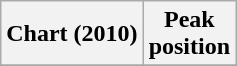<table class="wikitable plainrowheaders" style="text-align:center">
<tr>
<th scope="col">Chart (2010)</th>
<th scope="col">Peak<br> position</th>
</tr>
<tr>
</tr>
</table>
